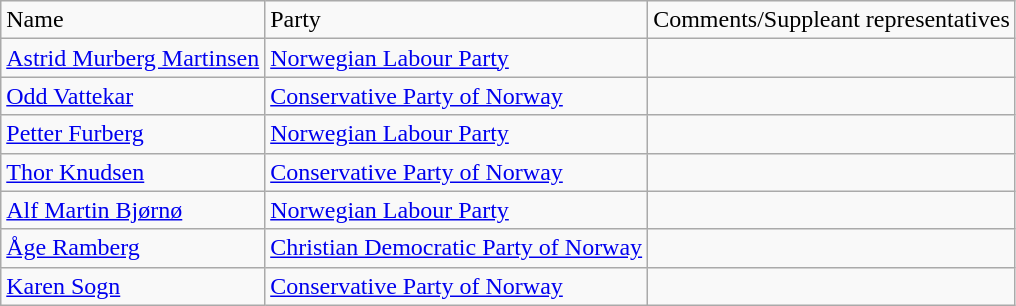<table class="wikitable">
<tr>
<td>Name</td>
<td>Party</td>
<td>Comments/Suppleant representatives</td>
</tr>
<tr>
<td><a href='#'>Astrid Murberg Martinsen</a></td>
<td><a href='#'>Norwegian Labour Party</a></td>
<td></td>
</tr>
<tr>
<td><a href='#'>Odd Vattekar</a></td>
<td><a href='#'>Conservative Party of Norway</a></td>
<td></td>
</tr>
<tr>
<td><a href='#'>Petter Furberg</a></td>
<td><a href='#'>Norwegian Labour Party</a></td>
<td></td>
</tr>
<tr>
<td><a href='#'>Thor Knudsen</a></td>
<td><a href='#'>Conservative Party of Norway</a></td>
<td></td>
</tr>
<tr>
<td><a href='#'>Alf Martin Bjørnø</a></td>
<td><a href='#'>Norwegian Labour Party</a></td>
<td></td>
</tr>
<tr>
<td><a href='#'>Åge Ramberg</a></td>
<td><a href='#'>Christian Democratic Party of Norway</a></td>
<td></td>
</tr>
<tr>
<td><a href='#'>Karen Sogn</a></td>
<td><a href='#'>Conservative Party of Norway</a></td>
<td></td>
</tr>
</table>
